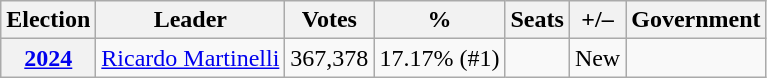<table class=wikitable style="text-align: right;">
<tr>
<th>Election</th>
<th>Leader</th>
<th>Votes</th>
<th>%</th>
<th>Seats</th>
<th>+/–</th>
<th>Government</th>
</tr>
<tr>
<th><a href='#'>2024</a></th>
<td><a href='#'>Ricardo Martinelli</a></td>
<td>367,378</td>
<td>17.17% (#1)</td>
<td></td>
<td>New</td>
<td></td>
</tr>
</table>
